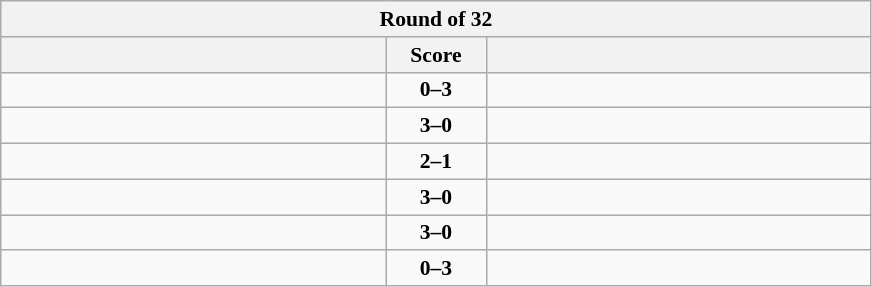<table class="wikitable" style="text-align: center; font-size:90% ">
<tr>
<th colspan=3>Round of 32</th>
</tr>
<tr>
<th align="right" width="250"></th>
<th width="60">Score</th>
<th align="left" width="250"></th>
</tr>
<tr>
<td align=left></td>
<td align=center><strong>0–3</strong></td>
<td align=left><strong></strong></td>
</tr>
<tr>
<td align=left><strong></strong></td>
<td align=center><strong>3–0</strong></td>
<td align=left></td>
</tr>
<tr>
<td align=left><strong></strong></td>
<td align=center><strong>2–1</strong></td>
<td align=left></td>
</tr>
<tr>
<td align=left><strong></strong></td>
<td align=center><strong>3–0</strong></td>
<td align=left></td>
</tr>
<tr>
<td align=left><strong></strong></td>
<td align=center><strong>3–0</strong></td>
<td align=left></td>
</tr>
<tr>
<td align=left></td>
<td align=center><strong>0–3</strong></td>
<td align=left><strong></strong></td>
</tr>
</table>
